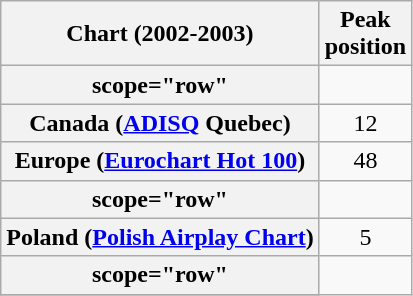<table class="wikitable sortable plainrowheaders">
<tr>
<th>Chart (2002-2003)</th>
<th>Peak<br>position</th>
</tr>
<tr>
<th>scope="row"</th>
</tr>
<tr>
<th scope="row">Canada (<a href='#'>ADISQ</a> Quebec)</th>
<td align="center">12</td>
</tr>
<tr>
<th scope="row">Europe (<a href='#'>Eurochart Hot 100</a>)</th>
<td align="center">48</td>
</tr>
<tr>
<th>scope="row"</th>
</tr>
<tr>
<th scope="row">Poland (<a href='#'>Polish Airplay Chart</a>)</th>
<td align="center">5</td>
</tr>
<tr>
<th>scope="row"</th>
</tr>
<tr>
</tr>
</table>
